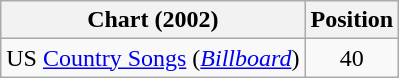<table class="wikitable">
<tr>
<th scope="col">Chart (2002)</th>
<th scope="col">Position</th>
</tr>
<tr>
<td>US <a href='#'>Country Songs</a> (<em><a href='#'>Billboard</a></em>)</td>
<td align="center">40</td>
</tr>
</table>
